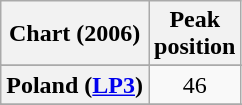<table class="wikitable sortable plainrowheaders" style="text-align:center">
<tr>
<th>Chart (2006)</th>
<th>Peak<br>position</th>
</tr>
<tr>
</tr>
<tr>
<th scope="row">Poland (<a href='#'>LP3</a>)</th>
<td>46</td>
</tr>
<tr>
</tr>
<tr>
</tr>
</table>
